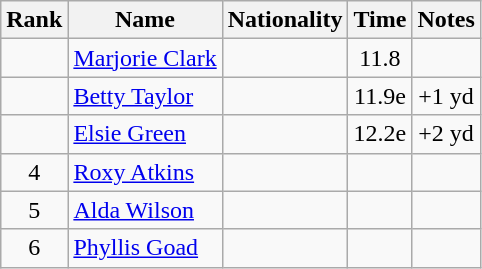<table class="wikitable sortable" style=" text-align:center">
<tr>
<th>Rank</th>
<th>Name</th>
<th>Nationality</th>
<th>Time</th>
<th>Notes</th>
</tr>
<tr>
<td></td>
<td align=left><a href='#'>Marjorie Clark</a></td>
<td align=left></td>
<td>11.8</td>
<td></td>
</tr>
<tr>
<td></td>
<td align=left><a href='#'>Betty Taylor</a></td>
<td align=left></td>
<td>11.9e</td>
<td>+1 yd</td>
</tr>
<tr>
<td></td>
<td align=left><a href='#'>Elsie Green</a></td>
<td align=left></td>
<td>12.2e</td>
<td>+2 yd</td>
</tr>
<tr>
<td>4</td>
<td align=left><a href='#'>Roxy Atkins</a></td>
<td align=left></td>
<td></td>
<td></td>
</tr>
<tr>
<td>5</td>
<td align=left><a href='#'>Alda Wilson</a></td>
<td align=left></td>
<td></td>
<td></td>
</tr>
<tr>
<td>6</td>
<td align=left><a href='#'>Phyllis Goad</a></td>
<td align=left></td>
<td></td>
<td></td>
</tr>
</table>
